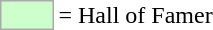<table>
<tr>
<td style="background-color:#CCFFCC; border:1px solid #aaaaaa; width:2em;"></td>
<td>= Hall of Famer</td>
</tr>
</table>
